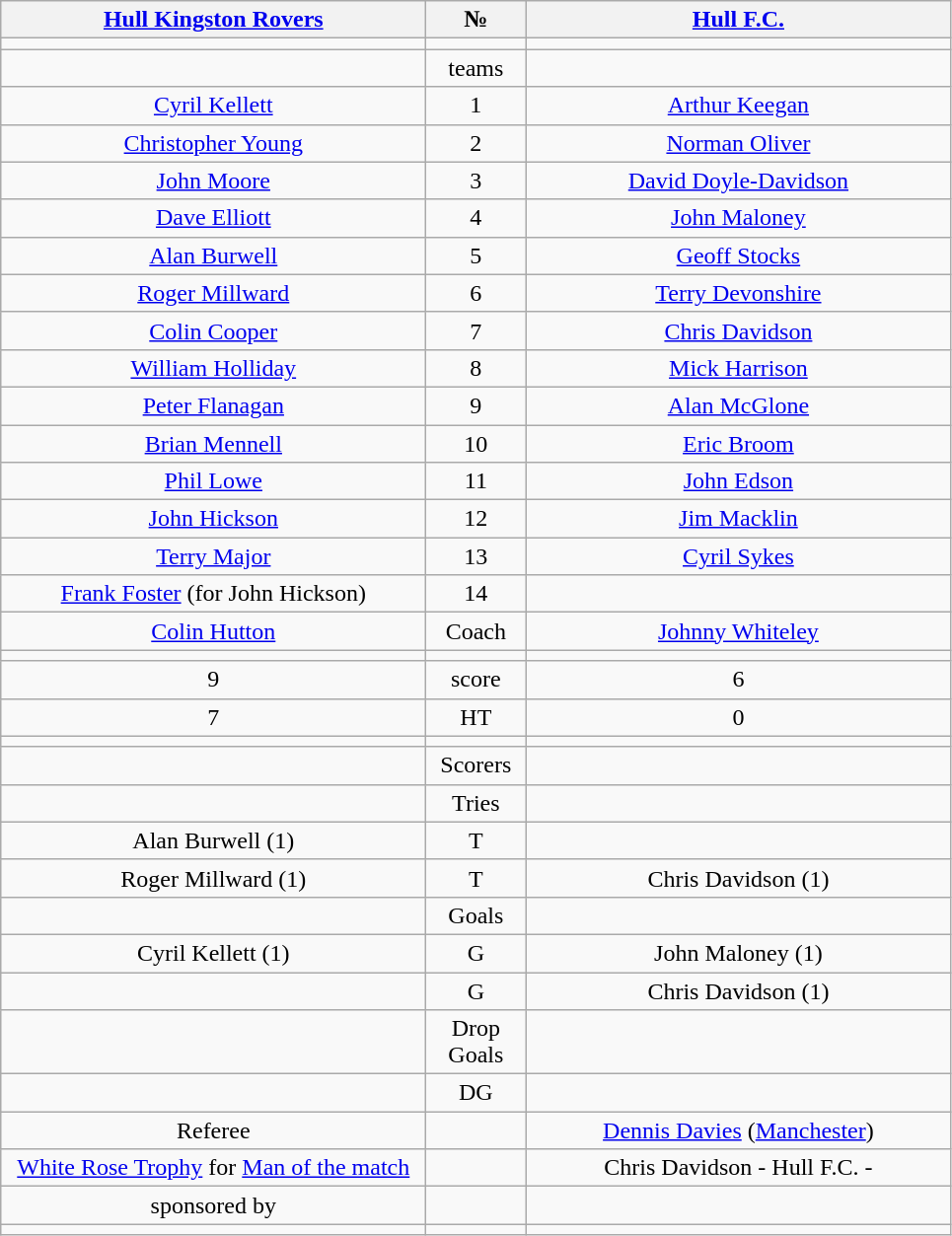<table class="wikitable" style="text-align:center;">
<tr>
<th width=280 abbr=winner><a href='#'>Hull Kingston Rovers</a></th>
<th width=60 abbr="Number">№</th>
<th width=280 abbr=runner-up><a href='#'>Hull F.C.</a></th>
</tr>
<tr>
<td></td>
<td></td>
<td></td>
</tr>
<tr>
<td></td>
<td>teams</td>
<td></td>
</tr>
<tr>
<td><a href='#'>Cyril Kellett</a></td>
<td>1</td>
<td><a href='#'>Arthur Keegan</a></td>
</tr>
<tr>
<td><a href='#'>Christopher Young</a></td>
<td>2</td>
<td><a href='#'>Norman Oliver</a></td>
</tr>
<tr>
<td><a href='#'>John Moore</a></td>
<td>3</td>
<td><a href='#'>David Doyle-Davidson</a></td>
</tr>
<tr>
<td><a href='#'>Dave Elliott</a></td>
<td>4</td>
<td><a href='#'>John Maloney</a></td>
</tr>
<tr>
<td><a href='#'>Alan Burwell</a></td>
<td>5</td>
<td><a href='#'>Geoff Stocks</a></td>
</tr>
<tr>
<td><a href='#'>Roger Millward</a></td>
<td>6</td>
<td><a href='#'>Terry Devonshire</a></td>
</tr>
<tr>
<td><a href='#'>Colin Cooper</a></td>
<td>7</td>
<td><a href='#'>Chris Davidson</a></td>
</tr>
<tr>
<td><a href='#'>William Holliday</a></td>
<td>8</td>
<td><a href='#'>Mick Harrison</a></td>
</tr>
<tr>
<td><a href='#'>Peter Flanagan</a></td>
<td>9</td>
<td><a href='#'>Alan McGlone</a></td>
</tr>
<tr>
<td><a href='#'>Brian Mennell</a></td>
<td>10</td>
<td><a href='#'>Eric Broom</a></td>
</tr>
<tr>
<td><a href='#'>Phil Lowe</a></td>
<td>11</td>
<td><a href='#'>John Edson</a></td>
</tr>
<tr>
<td><a href='#'>John Hickson</a></td>
<td>12</td>
<td><a href='#'>Jim Macklin</a></td>
</tr>
<tr>
<td><a href='#'>Terry Major</a></td>
<td>13</td>
<td><a href='#'>Cyril Sykes</a></td>
</tr>
<tr>
<td><a href='#'>Frank Foster</a> (for John Hickson)</td>
<td>14</td>
<td></td>
</tr>
<tr>
<td><a href='#'>Colin Hutton</a></td>
<td>Coach</td>
<td><a href='#'>Johnny Whiteley</a></td>
</tr>
<tr>
<td></td>
<td></td>
<td></td>
</tr>
<tr>
<td>9</td>
<td>score</td>
<td>6</td>
</tr>
<tr>
<td>7</td>
<td>HT</td>
<td>0</td>
</tr>
<tr>
<td></td>
<td></td>
<td></td>
</tr>
<tr>
<td></td>
<td>Scorers</td>
<td></td>
</tr>
<tr>
<td></td>
<td>Tries</td>
<td></td>
</tr>
<tr>
<td>Alan Burwell (1)</td>
<td>T</td>
<td></td>
</tr>
<tr>
<td>Roger Millward (1)</td>
<td>T</td>
<td>Chris Davidson (1)</td>
</tr>
<tr>
<td></td>
<td>Goals</td>
<td></td>
</tr>
<tr>
<td>Cyril Kellett (1)</td>
<td>G</td>
<td>John Maloney (1)</td>
</tr>
<tr>
<td></td>
<td>G</td>
<td>Chris Davidson (1)</td>
</tr>
<tr>
<td></td>
<td>Drop Goals</td>
<td></td>
</tr>
<tr>
<td></td>
<td>DG</td>
<td></td>
</tr>
<tr>
<td>Referee</td>
<td></td>
<td><a href='#'>Dennis Davies</a> (<a href='#'>Manchester</a>)</td>
</tr>
<tr>
<td><a href='#'>White Rose Trophy</a> for <a href='#'>Man of the match</a></td>
<td></td>
<td>Chris Davidson - Hull F.C. - </td>
</tr>
<tr>
<td>sponsored by</td>
<td></td>
<td></td>
</tr>
<tr>
<td></td>
<td></td>
<td></td>
</tr>
</table>
